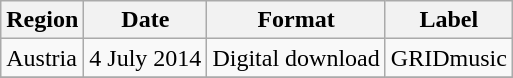<table class=wikitable>
<tr>
<th>Region</th>
<th>Date</th>
<th>Format</th>
<th>Label</th>
</tr>
<tr>
<td>Austria</td>
<td>4 July 2014</td>
<td>Digital download</td>
<td>GRIDmusic</td>
</tr>
<tr>
</tr>
</table>
